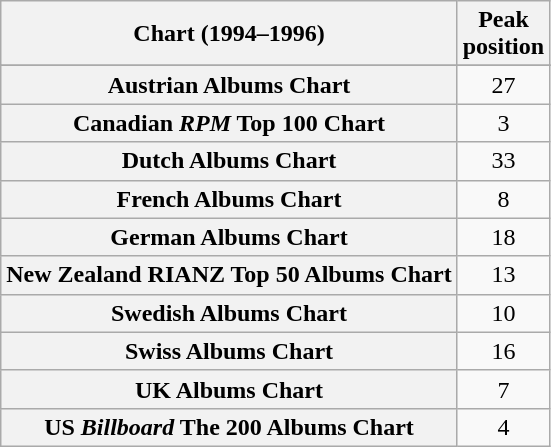<table class="wikitable sortable plainrowheaders">
<tr>
<th>Chart (1994–1996)</th>
<th align="center">Peak<br>position</th>
</tr>
<tr>
</tr>
<tr>
<th scope="row">Austrian Albums Chart</th>
<td align="center">27</td>
</tr>
<tr>
<th scope="row">Canadian <em>RPM</em> Top 100 Chart</th>
<td align="center">3</td>
</tr>
<tr>
<th scope="row">Dutch Albums Chart</th>
<td align="center">33</td>
</tr>
<tr>
<th scope="row">French Albums Chart</th>
<td align="center">8</td>
</tr>
<tr>
<th scope="row">German Albums Chart</th>
<td align="center">18</td>
</tr>
<tr>
<th scope="row">New Zealand RIANZ Top 50 Albums Chart</th>
<td align="center">13</td>
</tr>
<tr>
<th scope="row">Swedish Albums Chart</th>
<td align="center">10</td>
</tr>
<tr>
<th scope="row">Swiss Albums Chart</th>
<td align="center">16</td>
</tr>
<tr>
<th scope="row">UK Albums Chart</th>
<td align="center">7</td>
</tr>
<tr>
<th scope="row">US <em>Billboard</em> The 200 Albums Chart</th>
<td align="center">4</td>
</tr>
</table>
